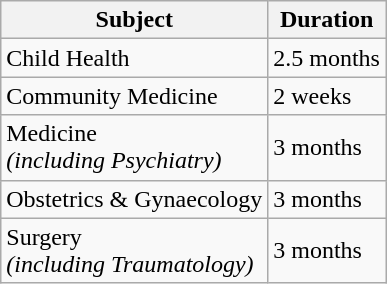<table class="wikitable">
<tr>
<th>Subject</th>
<th>Duration</th>
</tr>
<tr>
<td>Child Health</td>
<td>2.5 months</td>
</tr>
<tr>
<td>Community Medicine</td>
<td>2 weeks</td>
</tr>
<tr>
<td>Medicine<br><em>(including Psychiatry)</em></td>
<td>3 months</td>
</tr>
<tr>
<td>Obstetrics & Gynaecology</td>
<td>3 months</td>
</tr>
<tr>
<td>Surgery<br><em>(including Traumatology)</em></td>
<td>3 months</td>
</tr>
</table>
